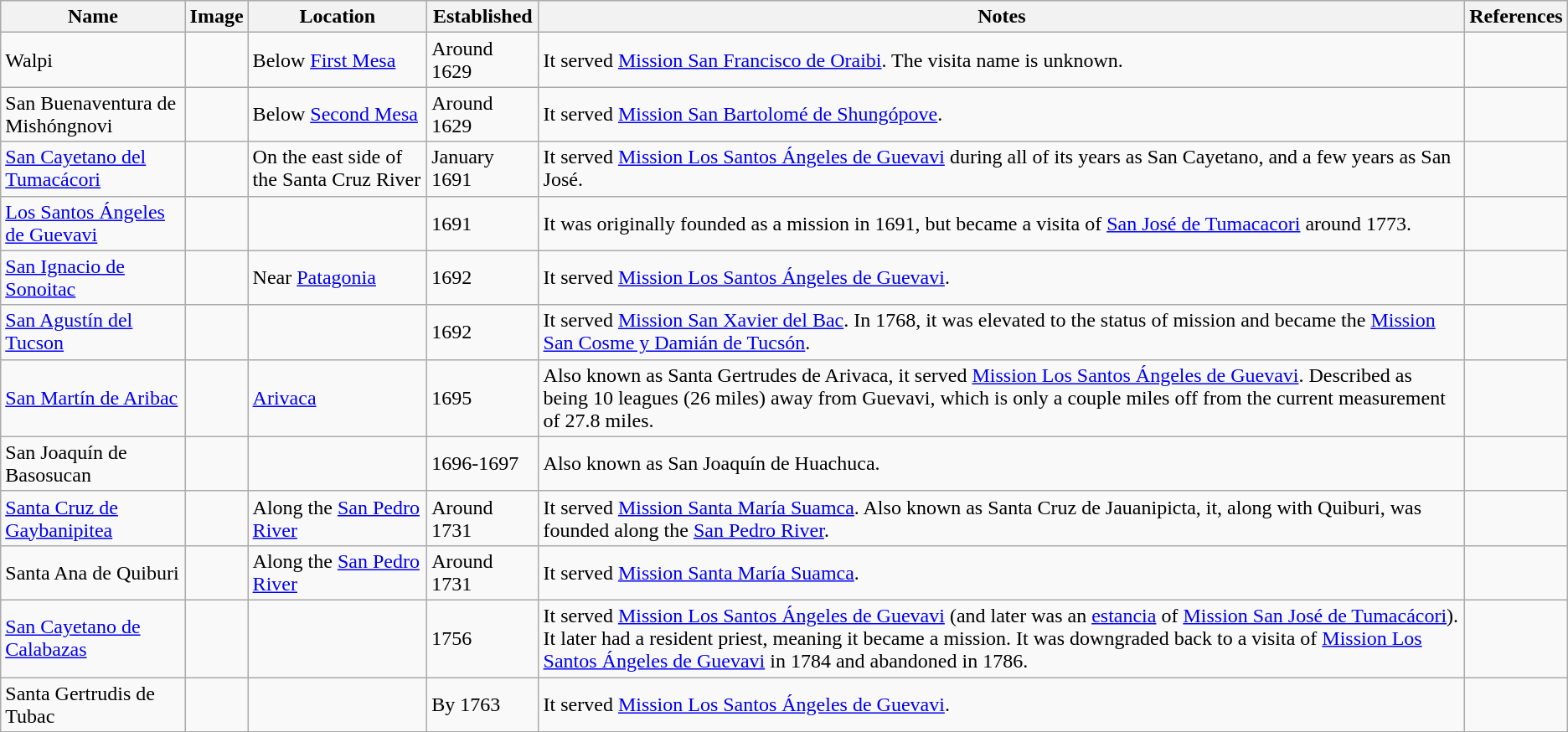<table class="wikitable">
<tr>
<th>Name</th>
<th>Image</th>
<th>Location</th>
<th>Established</th>
<th>Notes</th>
<th>References</th>
</tr>
<tr>
<td>Walpi</td>
<td></td>
<td>Below <a href='#'>First Mesa</a></td>
<td>Around 1629</td>
<td>It served <a href='#'>Mission San Francisco de Oraibi</a>. The visita name is unknown.</td>
<td></td>
</tr>
<tr>
<td>San Buenaventura de Mishóngnovi</td>
<td></td>
<td>Below <a href='#'>Second Mesa</a></td>
<td>Around 1629</td>
<td>It served <a href='#'>Mission San Bartolomé de Shungópove</a>.</td>
<td></td>
</tr>
<tr>
<td><a href='#'>San Cayetano del Tumacácori</a></td>
<td></td>
<td>On the east side of the Santa Cruz River</td>
<td>January 1691</td>
<td>It served <a href='#'>Mission Los Santos Ángeles de Guevavi</a> during all of its years as San Cayetano, and a few years as San José.</td>
<td></td>
</tr>
<tr>
<td><a href='#'>Los Santos Ángeles de Guevavi</a></td>
<td></td>
<td><small></small></td>
<td>1691</td>
<td>It was originally founded as a mission in 1691, but became a visita of <a href='#'>San José de Tumacacori</a> around 1773.</td>
<td></td>
</tr>
<tr>
<td><a href='#'>San Ignacio de Sonoitac</a></td>
<td></td>
<td>Near <a href='#'>Patagonia</a></td>
<td>1692</td>
<td>It served <a href='#'>Mission Los Santos Ángeles de Guevavi</a>.</td>
<td></td>
</tr>
<tr>
<td><a href='#'>San Agustín del Tucson</a></td>
<td></td>
<td><small></small></td>
<td>1692</td>
<td>It served <a href='#'>Mission San Xavier del Bac</a>. In 1768, it was elevated to the status of mission and became the <a href='#'>Mission San Cosme y Damián de Tucsón</a>.</td>
<td></td>
</tr>
<tr>
<td><a href='#'>San Martín de Aribac</a></td>
<td></td>
<td><a href='#'>Arivaca</a></td>
<td>1695</td>
<td>Also known as Santa Gertrudes de Arivaca, it served <a href='#'>Mission Los Santos Ángeles de Guevavi</a>. Described as being 10 leagues (26 miles) away from Guevavi, which is only a couple miles off from the current measurement of 27.8 miles.</td>
<td></td>
</tr>
<tr>
<td>San Joaquín de Basosucan</td>
<td></td>
<td></td>
<td>1696-1697</td>
<td>Also known as San Joaquín de Huachuca.</td>
<td></td>
</tr>
<tr>
<td><a href='#'>Santa Cruz de Gaybanipitea</a></td>
<td></td>
<td>Along the <a href='#'>San Pedro River</a></td>
<td>Around 1731</td>
<td>It served <a href='#'>Mission Santa María Suamca</a>. Also known as Santa Cruz de Jauanipicta, it, along with Quiburi, was founded along the <a href='#'>San Pedro River</a>.</td>
<td></td>
</tr>
<tr>
<td>Santa Ana de Quiburi</td>
<td></td>
<td>Along the <a href='#'>San Pedro River</a></td>
<td>Around 1731</td>
<td>It served <a href='#'>Mission Santa María Suamca</a>.</td>
<td></td>
</tr>
<tr>
<td><a href='#'>San Cayetano de Calabazas</a></td>
<td></td>
<td><small></small></td>
<td>1756</td>
<td>It served <a href='#'>Mission Los Santos Ángeles de Guevavi</a> (and later was an <a href='#'>estancia</a> of <a href='#'>Mission San José de Tumacácori</a>). It later had a resident priest, meaning it became a mission. It was downgraded back to a visita of <a href='#'>Mission Los Santos Ángeles de Guevavi</a> in 1784 and abandoned in 1786.</td>
<td></td>
</tr>
<tr>
<td>Santa Gertrudis de Tubac</td>
<td></td>
<td></td>
<td>By 1763</td>
<td>It served <a href='#'>Mission Los Santos Ángeles de Guevavi</a>.</td>
<td></td>
</tr>
</table>
